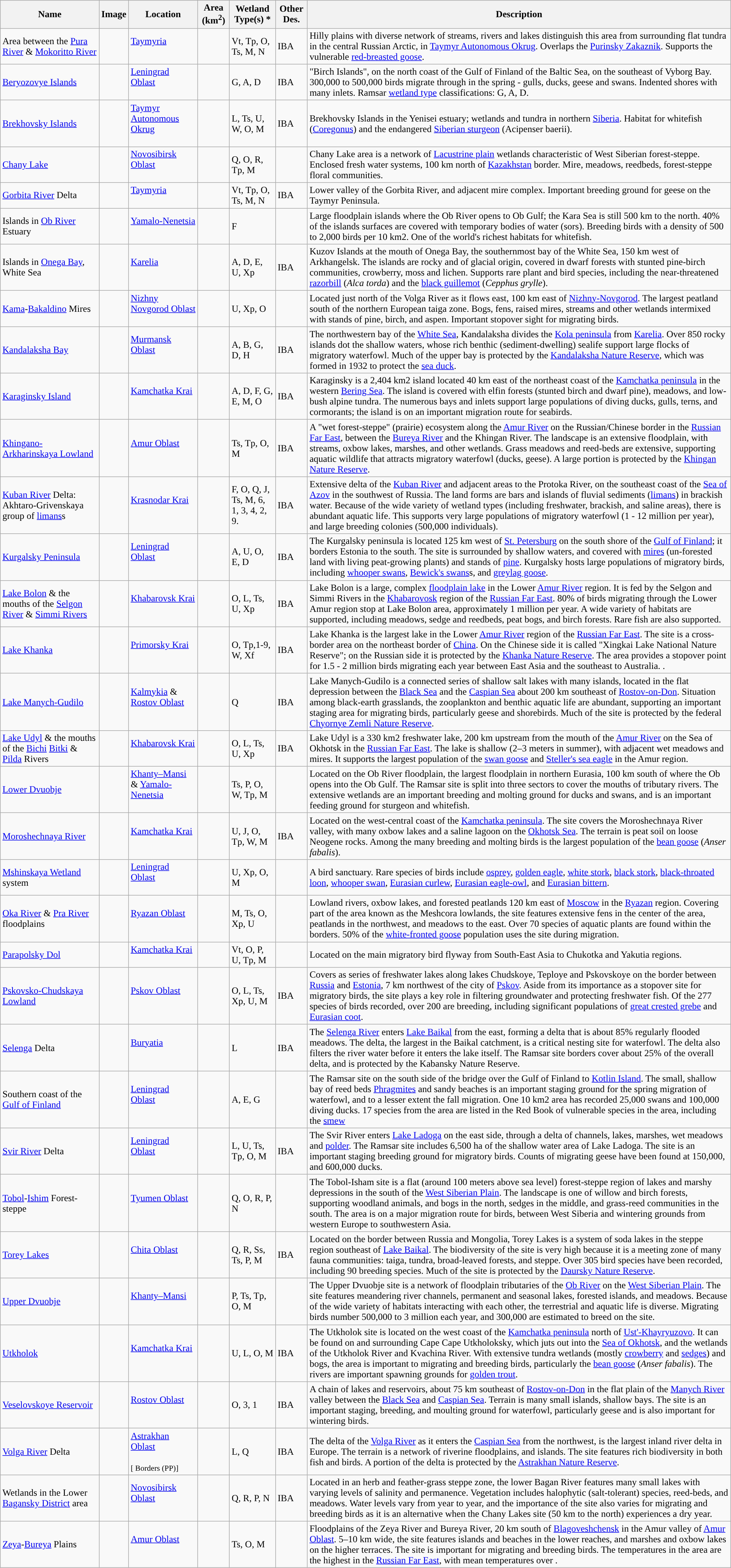<table class="wikitable sortable">
<tr>
<th style="background-color:">Name</th>
<th style="background-color:">Image</th>
<th style="background-color:">Location</th>
<th style="background-color:">Area (km<sup>2</sup>)</th>
<th style="background-color:">Wetland Type(s) *</th>
<th style="background-color:">Other Des.</th>
<th style="background-color:">Description</th>
</tr>
<tr>
<td>Area between the <a href='#'>Pura River</a> & <a href='#'>Mokoritto River</a></td>
<td></td>
<td><a href='#'>Taymyria</a><br><small><br></small></td>
<td></td>
<td>Vt, Tp, O, Ts, M, N<br><small></small></td>
<td>IBA</td>
<td>Hilly plains with diverse network of streams, rivers and lakes distinguish this area from surrounding flat tundra in the central Russian Arctic, in <a href='#'>Taymyr Autonomous Okrug</a>. Overlaps the <a href='#'>Purinsky Zakaznik</a>. Supports the vulnerable <a href='#'>red-breasted goose</a>. </td>
</tr>
<tr>
<td><a href='#'>Beryozovye Islands</a></td>
<td></td>
<td><a href='#'>Leningrad Oblast</a><br><small><br></small></td>
<td></td>
<td>G, A, D<br><small></small></td>
<td>IBA</td>
<td>"Birch Islands", on the north coast of the Gulf of Finland of the Baltic Sea, on the southeast of Vyborg Bay. 300,000 to 500,000 birds migrate through in the spring - gulls, ducks, geese and swans. Indented shores with many inlets. Ramsar <a href='#'>wetland type</a> classifications: G, A, D.</td>
</tr>
<tr>
<td><a href='#'>Brekhovsky Islands</a></td>
<td></td>
<td><a href='#'>Taymyr Autonomous Okrug</a><br><small><br></small></td>
<td></td>
<td>L, Ts, U, W, O, M<br><small></small></td>
<td>IBA</td>
<td>Brekhovsky Islands in the Yenisei estuary; wetlands and tundra in northern <a href='#'>Siberia</a>. Habitat for whitefish (<a href='#'>Coregonus</a>) and the endangered <a href='#'>Siberian sturgeon</a> (Acipenser baerii).</td>
</tr>
<tr>
<td><a href='#'>Chany Lake</a></td>
<td></td>
<td><a href='#'>Novosibirsk Oblast</a><br><small><br></small></td>
<td></td>
<td>Q, O, R, Tp, M<br><small></small></td>
<td></td>
<td>Chany Lake area is a network of <a href='#'>Lacustrine plain</a> wetlands characteristic of West Siberian forest-steppe. Enclosed fresh water systems, 100 km north of <a href='#'>Kazakhstan</a> border. Mire, meadows, reedbeds, forest-steppe floral communities.</td>
</tr>
<tr>
<td><a href='#'>Gorbita River</a> Delta</td>
<td></td>
<td><a href='#'>Taymyria</a><br><small><br></small></td>
<td></td>
<td>Vt, Tp, O, Ts, M, N<br><small></small></td>
<td>IBA</td>
<td>Lower valley of the Gorbita River, and adjacent mire complex. Important breeding ground for geese on the Taymyr Peninsula.</td>
</tr>
<tr>
<td>Islands in <a href='#'>Ob River</a> Estuary</td>
<td></td>
<td><a href='#'>Yamalo-Nenetsia</a><br><small><br></small></td>
<td></td>
<td>F<br><small></small></td>
<td></td>
<td>Large floodplain islands where the Ob River opens to Ob Gulf; the Kara Sea is still 500 km to the north. 40% of the islands surfaces are covered with temporary bodies of water (sors). Breeding birds with a density of 500 to 2,000 birds per 10 km2. One of the world's richest habitats for whitefish.</td>
</tr>
<tr>
<td>Islands in <a href='#'>Onega Bay</a>, White Sea</td>
<td></td>
<td><a href='#'>Karelia</a><br><small><br></small></td>
<td></td>
<td>A, D, E, U, Xp<br><small></small></td>
<td>IBA</td>
<td>Kuzov Islands at the mouth of Onega Bay, the southernmost bay of the White Sea, 150 km west of Arkhangelsk. The islands are rocky and of glacial origin, covered in dwarf forests with stunted pine-birch communities, crowberry, moss and lichen. Supports rare plant and bird species, including the near-threatened <a href='#'>razorbill</a> (<em>Alca torda</em>) and the <a href='#'>black guillemot</a> (<em>Cepphus grylle</em>).</td>
</tr>
<tr>
<td><a href='#'>Kama</a>-<a href='#'>Bakaldino</a> Mires</td>
<td></td>
<td><a href='#'>Nizhny Novgorod Oblast</a><br><small><br></small></td>
<td></td>
<td>U, Xp, O<br><small></small></td>
<td></td>
<td>Located just north of the Volga River as it flows east, 100 km east of <a href='#'>Nizhny-Novgorod</a>. The largest peatland south of the northern European taiga zone. Bogs, fens, raised mires, streams and other wetlands intermixed with stands of pine, birch, and aspen. Important stopover sight for migrating birds.</td>
</tr>
<tr>
<td><a href='#'>Kandalaksha Bay</a></td>
<td></td>
<td><a href='#'>Murmansk Oblast</a><br><small><br></small></td>
<td></td>
<td>A, B, G, D, H<br><small></small></td>
<td>IBA</td>
<td>The northwestern bay of the <a href='#'>White Sea</a>, Kandalaksha divides the <a href='#'>Kola peninsula</a> from <a href='#'>Karelia</a>. Over 850 rocky islands dot the shallow waters, whose rich benthic (sediment-dwelling) sealife support large flocks of migratory waterfowl. Much of the upper bay is protected by the <a href='#'>Kandalaksha Nature Reserve</a>, which was formed in 1932 to protect the <a href='#'>sea duck</a>.</td>
</tr>
<tr>
<td><a href='#'>Karaginsky Island</a></td>
<td></td>
<td><a href='#'>Kamchatka Krai</a><br><small><br></small></td>
<td></td>
<td>A, D, F, G, E, M, O<br><small></small></td>
<td>IBA</td>
<td>Karaginsky is a 2,404 km2 island located 40 km east of the northeast coast of the <a href='#'>Kamchatka peninsula</a> in the western <a href='#'>Bering Sea</a>. The island is covered with elfin forests (stunted birch and dwarf pine), meadows, and low-bush alpine tundra. The numerous bays and inlets support large populations of diving ducks, gulls, terns, and cormorants; the island is on an important migration route for seabirds.</td>
</tr>
<tr>
<td><a href='#'>Khingano-Arkharinskaya Lowland</a></td>
<td></td>
<td><a href='#'>Amur Oblast</a><br><small><br></small></td>
<td></td>
<td>Ts, Tp, O, M<br><small></small></td>
<td>IBA</td>
<td>A "wet forest-steppe" (prairie) ecosystem along the <a href='#'>Amur River</a> on the Russian/Chinese border in the <a href='#'>Russian Far East</a>, between the <a href='#'>Bureya River</a> and the Khingan River. The landscape is an extensive floodplain, with streams, oxbow lakes, marshes, and other wetlands. Grass meadows and reed-beds are extensive, supporting aquatic wildlife that attracts migratory waterfowl (ducks, geese). A large portion is protected by the <a href='#'>Khingan Nature Reserve</a>.</td>
</tr>
<tr>
<td><a href='#'>Kuban River</a> Delta: Akhtaro-Grivenskaya group of <a href='#'>limans</a>s</td>
<td></td>
<td><a href='#'>Krasnodar Krai</a><br><small><br></small></td>
<td></td>
<td>F, O, Q, J, Ts, M, 6,<br>1, 3, 4, 2, 9.<br><small></small></td>
<td>IBA</td>
<td>Extensive delta of the <a href='#'>Kuban River</a> and adjacent areas to the Protoka River, on the southeast coast of the <a href='#'>Sea of Azov</a> in the southwest of Russia. The land forms are bars and islands of fluvial sediments (<a href='#'>limans</a>) in brackish water. Because of the wide variety of wetland types (including freshwater, brackish, and saline areas), there is abundant aquatic life. This supports very large populations of migratory waterfowl (1 - 12 million per year), and large breeding colonies (500,000 individuals).</td>
</tr>
<tr>
<td><a href='#'>Kurgalsky Peninsula</a></td>
<td></td>
<td><a href='#'>Leningrad Oblast</a><br><small><br></small></td>
<td></td>
<td>A, U, O, E, D<br><small></small></td>
<td>IBA</td>
<td>The Kurgalsky peninsula is located 125 km west of <a href='#'>St. Petersburg</a> on the south shore of the <a href='#'>Gulf of Finland</a>; it borders Estonia to the south. The site is surrounded by shallow waters, and covered with <a href='#'>mires</a> (un-forested land with living peat-growing plants) and stands of <a href='#'>pine</a>. Kurgalsky hosts large populations of migratory birds, including <a href='#'>whooper swans</a>, <a href='#'>Bewick's swans</a>s, and <a href='#'>greylag goose</a>.</td>
</tr>
<tr>
<td><a href='#'>Lake Bolon</a> & the mouths of the <a href='#'>Selgon River</a> & <a href='#'>Simmi Rivers</a></td>
<td></td>
<td><a href='#'>Khabarovsk Krai</a><br><small><br></small></td>
<td></td>
<td>O, L, Ts, U, Xp<br><small></small></td>
<td>IBA</td>
<td>Lake Bolon is a large, complex <a href='#'>floodplain lake</a> in the Lower <a href='#'>Amur River</a> region. It is fed by the Selgon and Simmi Rivers in the <a href='#'>Khabarovosk</a> region of the <a href='#'>Russian Far East</a>. 80% of birds migrating through the Lower Amur region stop at Lake Bolon area, approximately 1 million per year. A wide variety of habitats are supported, including meadows, sedge and reedbeds, peat bogs, and birch forests. Rare fish are also supported.</td>
</tr>
<tr>
<td><a href='#'>Lake Khanka</a></td>
<td></td>
<td><a href='#'>Primorsky Krai</a><br><small><br></small></td>
<td></td>
<td>O, Tp,1-9, W, Xf<br><small></small></td>
<td>IBA</td>
<td>Lake Khanka is the largest lake in the Lower <a href='#'>Amur River</a> region of the <a href='#'>Russian Far East</a>. The site is a cross-border area on the northeast border of <a href='#'>China</a>. On the Chinese side it is called "Xingkai Lake National Nature Reserve"; on the Russian side it is protected by the <a href='#'>Khanka Nature Reserve</a>. The area provides a stopover point for 1.5 - 2 million birds migrating each year between East Asia and the southeast to Australia. .</td>
</tr>
<tr>
<td><a href='#'>Lake Manych-Gudilo</a></td>
<td></td>
<td><a href='#'>Kalmykia</a> & <a href='#'>Rostov Oblast</a><br><small><br></small></td>
<td></td>
<td>Q<br><small></small></td>
<td>IBA</td>
<td>Lake Manych-Gudilo is a connected series of shallow salt lakes with many islands, located in the flat depression between the <a href='#'>Black Sea</a> and the <a href='#'>Caspian Sea</a> about 200 km southeast of <a href='#'>Rostov-on-Don</a>. Situation among black-earth grasslands, the zooplankton and benthic aquatic life are abundant, supporting an important staging area for migrating birds, particularly geese and shorebirds. Much of the site is protected by the federal <a href='#'>Chyornye Zemli Nature Reserve</a>.</td>
</tr>
<tr>
<td><a href='#'>Lake Udyl</a> & the mouths of the <a href='#'>Bichi</a> <a href='#'>Bitki</a> & <a href='#'>Pilda</a> Rivers</td>
<td></td>
<td><a href='#'>Khabarovsk Krai</a><br><small><br></small></td>
<td></td>
<td>O, L, Ts, U, Xp<br><small></small></td>
<td>IBA</td>
<td>Lake Udyl is a 330 km2 freshwater lake, 200 km upstream from the mouth of the <a href='#'>Amur River</a> on the Sea of Okhotsk in the <a href='#'>Russian Far East</a>. The lake is shallow (2–3 meters in summer), with adjacent wet meadows and mires. It supports the largest population of the <a href='#'>swan goose</a> and <a href='#'>Steller's sea eagle</a> in the Amur region.</td>
</tr>
<tr>
<td><a href='#'>Lower Dvuobje</a></td>
<td></td>
<td><a href='#'>Khanty–Mansi</a> & <a href='#'>Yamalo-Nenetsia</a><br><small><br></small></td>
<td></td>
<td>Ts, P, O, W, Tp, M<br><small></small></td>
<td></td>
<td>Located on the Ob River floodplain, the largest floodplain in northern Eurasia, 100 km south of where the Ob opens into the Ob Gulf. The Ramsar site is split into three sectors to cover the mouths of tributary rivers. The extensive wetlands are an important breeding and molting ground for ducks and swans, and is an important feeding ground for sturgeon and whitefish.</td>
</tr>
<tr>
<td><a href='#'>Moroshechnaya River</a></td>
<td></td>
<td><a href='#'>Kamchatka Krai</a><br><small><br></small></td>
<td></td>
<td>U, J, O, Tp, W, M<br><small></small></td>
<td>IBA</td>
<td>Located on the west-central coast of the <a href='#'>Kamchatka peninsula</a>. The site covers the Moroshechnaya River valley, with many oxbow lakes and a saline lagoon on the <a href='#'>Okhotsk Sea</a>. The terrain is peat soil on loose Neogene rocks. Among the many breeding and molting birds is the largest population of the <a href='#'>bean goose</a> (<em>Anser fabalis</em>).</td>
</tr>
<tr>
<td><a href='#'>Mshinskaya Wetland</a> system</td>
<td></td>
<td><a href='#'>Leningrad Oblast</a><br><small><br></small></td>
<td></td>
<td>U, Xp, O, M<br><small></small></td>
<td></td>
<td>A bird sanctuary. Rare species of birds include <a href='#'>osprey</a>, <a href='#'>golden eagle</a>, <a href='#'>white stork</a>, <a href='#'>black stork</a>, <a href='#'>black-throated loon</a>, <a href='#'>whooper swan</a>, <a href='#'>Eurasian curlew</a>, <a href='#'>Eurasian eagle-owl</a>, and <a href='#'>Eurasian bittern</a>.</td>
</tr>
<tr>
<td><a href='#'>Oka River</a> & <a href='#'>Pra River</a> floodplains</td>
<td></td>
<td><a href='#'>Ryazan Oblast</a><br><small><br></small></td>
<td></td>
<td>M, Ts, O, Xp, U<br><small></small></td>
<td></td>
<td>Lowland rivers, oxbow lakes, and forested peatlands 120 km east of <a href='#'>Moscow</a> in the <a href='#'>Ryazan</a> region. Covering part of the area known as the Meshcora lowlands, the site features extensive fens in the center of the area, peatlands in the northwest, and meadows to the east. Over 70 species of aquatic plants are found within the borders. 50% of the <a href='#'>white-fronted goose</a> population uses the site during migration.</td>
</tr>
<tr>
<td><a href='#'>Parapolsky Dol</a></td>
<td></td>
<td><a href='#'>Kamchatka Krai</a><br><small><br></small></td>
<td></td>
<td>Vt, O, P, U, Tp, M<br><small></small></td>
<td></td>
<td>Located on the main migratory bird flyway from South-East Asia to Chukotka and Yakutia regions.</td>
</tr>
<tr>
<td><a href='#'>Pskovsko-Chudskaya Lowland</a></td>
<td></td>
<td><a href='#'>Pskov Oblast</a><br><small><br></small></td>
<td></td>
<td>O, L, Ts, Xp, U, M<br><small></small></td>
<td>IBA</td>
<td>Covers as series of freshwater lakes along lakes Chudskoye, Teploye and Pskovskoye on the border between <a href='#'>Russia</a> and <a href='#'>Estonia</a>, 7 km northwest of the city of <a href='#'>Pskov</a>. Aside from its importance as a stopover site for migratory birds, the site plays a key role in filtering groundwater and protecting freshwater fish. Of the 277 species of birds recorded, over 200 are breeding, including significant populations of <a href='#'>great crested grebe</a> and <a href='#'>Eurasian coot</a>.</td>
</tr>
<tr>
<td><a href='#'>Selenga</a> Delta</td>
<td></td>
<td><a href='#'>Buryatia</a><br><small><br></small></td>
<td></td>
<td>L<br><small></small></td>
<td>IBA</td>
<td>The <a href='#'>Selenga River</a> enters <a href='#'>Lake Baikal</a> from the east, forming a delta that is about 85% regularly flooded meadows. The delta, the largest in the Baikal catchment, is a critical nesting site for waterfowl. The delta also filters the river water before it enters the lake itself. The Ramsar site borders cover about 25% of the overall delta, and is protected by the Kabansky Nature Reserve.</td>
</tr>
<tr>
<td>Southern coast of the <a href='#'>Gulf of Finland</a></td>
<td></td>
<td><a href='#'>Leningrad Oblast</a><br><small><br></small></td>
<td></td>
<td>A, E, G<br><small></small></td>
<td></td>
<td>The Ramsar site on the south side of the bridge over the Gulf of Finland to <a href='#'>Kotlin Island</a>. The small, shallow bay of reed beds <a href='#'>Phragmites</a> and sandy beaches is an important staging ground for the spring migration of waterfowl, and to a lesser extent the fall migration. One 10 km2 area has recorded 25,000 swans and 100,000 diving ducks. 17 species from the area are listed in the Red Book of vulnerable species in the area, including the <a href='#'>smew</a></td>
</tr>
<tr>
<td><a href='#'>Svir River</a> Delta</td>
<td></td>
<td><a href='#'>Leningrad Oblast</a><br><small><br></small></td>
<td></td>
<td>L, U, Ts, Tp, O, M<br><small></small></td>
<td>IBA</td>
<td>The Svir River enters <a href='#'>Lake Ladoga</a> on the east side, through a delta of channels, lakes, marshes, wet meadows and <a href='#'>polder</a>. The Ramsar site includes 6,500 ha of the shallow water area of Lake Ladoga. The site is an important staging breeding ground for migratory birds. Counts of migrating geese have been found at 150,000, and 600,000 ducks.</td>
</tr>
<tr>
<td><a href='#'>Tobol</a>-<a href='#'>Ishim</a> Forest-steppe</td>
<td></td>
<td><a href='#'>Tyumen Oblast</a><br><small><br></small></td>
<td></td>
<td>Q, O, R, P, N<br><small></small></td>
<td></td>
<td>The Tobol-Isham site is a flat (around 100 meters above sea level) forest-steppe region of lakes and marshy depressions in the south of the <a href='#'>West Siberian Plain</a>. The landscape is one of willow and birch forests, supporting woodland animals, and bogs in the north, sedges in the middle, and grass-reed communities in the south. The area is on a major migration route for birds, between West Siberia and wintering grounds from western Europe to southwestern Asia.</td>
</tr>
<tr>
<td><a href='#'>Torey Lakes</a></td>
<td></td>
<td><a href='#'>Chita Oblast</a><br><small><br></small></td>
<td></td>
<td>Q, R, Ss, Ts, P, M<br><small></small></td>
<td>IBA</td>
<td>Located on the border between Russia and Mongolia, Torey Lakes is a system of soda lakes in the steppe region southeast of <a href='#'>Lake Baikal</a>. The biodiversity of the site is very high because it is a meeting zone of many fauna communities: taiga, tundra, broad-leaved forests, and steppe. Over 305 bird species have been recorded, including 90 breeding species. Much of the site is protected by the <a href='#'>Daursky Nature Reserve</a>.</td>
</tr>
<tr>
<td><a href='#'>Upper Dvuobje</a></td>
<td></td>
<td><a href='#'>Khanty–Mansi</a><br><small><br></small></td>
<td></td>
<td>P, Ts, Tp, O, M<br><small></small></td>
<td></td>
<td>The Upper Dvuobje site is a network of floodplain tributaries of the <a href='#'>Ob River</a> on the <a href='#'>West Siberian Plain</a>. The site features meandering river channels, permanent and seasonal lakes, forested islands, and meadows. Because of the wide variety of habitats interacting with each other, the terrestrial and aquatic life is diverse. Migrating birds number 500,000 to 3 million each year, and 300,000 are estimated to breed on the site.</td>
</tr>
<tr>
<td><a href='#'>Utkholok</a></td>
<td></td>
<td><a href='#'>Kamchatka Krai</a><br><small><br></small></td>
<td></td>
<td>U, L, O, M<br><small></small></td>
<td>IBA</td>
<td>The Utkholok site is located on the west coast of the <a href='#'>Kamchatka peninsula</a> north of <a href='#'>Ust'-Khayryuzovo</a>. It can be found on and surrounding Cape Cape Utkholoksky, which juts out into the <a href='#'>Sea of Okhotsk</a>, and the wetlands of the Utkholok River and Kvachina River. With extensive tundra wetlands (mostly <a href='#'>crowberry</a> and <a href='#'>sedges</a>) and bogs, the area is important to migrating and breeding birds, particularly the <a href='#'>bean goose</a> (<em>Anser fabalis</em>). The rivers are important spawning grounds for <a href='#'>golden trout</a>.</td>
</tr>
<tr>
<td><a href='#'>Veselovskoye Reservoir</a></td>
<td></td>
<td><a href='#'>Rostov Oblast</a><br><small><br></small></td>
<td></td>
<td>O, 3, 1<br><small></small></td>
<td>IBA</td>
<td>A chain of lakes and reservoirs, about 75 km southeast of <a href='#'>Rostov-on-Don</a> in the flat plain of the <a href='#'>Manych River</a> valley between the <a href='#'>Black Sea</a> and <a href='#'>Caspian Sea</a>. Terrain is many small islands, shallow bays. The site is an important staging, breeding, and moulting ground for waterfowl, particularly geese and is also important for wintering birds.</td>
</tr>
<tr>
<td><a href='#'>Volga River</a> Delta</td>
<td></td>
<td><a href='#'>Astrakhan Oblast</a><br><small><br>[ Borders (PP)]</small></td>
<td></td>
<td>L, Q<br><small></small></td>
<td>IBA</td>
<td>The delta of the <a href='#'>Volga River</a> as it enters the <a href='#'>Caspian Sea</a> from the northwest, is the largest inland river delta in Europe. The terrain is a network of riverine floodplains, and islands. The site features rich biodiversity in both fish and birds. A portion of the delta is protected by the <a href='#'>Astrakhan Nature Reserve</a>.</td>
</tr>
<tr>
<td>Wetlands in the Lower <a href='#'>Bagansky District</a> area</td>
<td></td>
<td><a href='#'>Novosibirsk Oblast</a><br><small><br></small></td>
<td></td>
<td>Q, R, P, N<br><small></small></td>
<td>IBA</td>
<td>Located in an herb and feather-grass steppe zone, the lower Bagan River features many small lakes with varying levels of salinity and permanence. Vegetation includes halophytic (salt-tolerant) species, reed-beds, and meadows. Water levels vary from year to year, and the importance of the site also varies for migrating and breeding birds as it is an alternative when the Chany Lakes site (50 km to the north) experiences a dry year.</td>
</tr>
<tr>
<td><a href='#'>Zeya</a>-<a href='#'>Bureya</a> Plains</td>
<td></td>
<td><a href='#'>Amur Oblast</a><br><small><br></small></td>
<td></td>
<td>Ts, O, M<br><small></small></td>
<td></td>
<td>Floodplains of the Zeya River and Bureya River, 20 km south of <a href='#'>Blagoveshchensk</a> in the Amur valley of <a href='#'>Amur Oblast</a>. 5–10 km wide, the site features islands and beaches in the lower reaches, and marshes and oxbow lakes on the higher terraces. The site is important for migrating and breeding birds. The temperatures in the area are the highest in the <a href='#'>Russian Far East</a>, with mean temperatures over .</td>
</tr>
</table>
